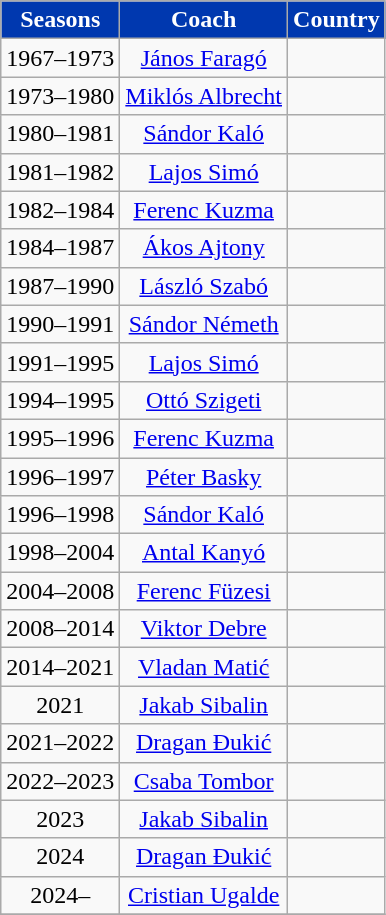<table class="wikitable" style="text-align: center">
<tr>
<th style="color:#FFFFFF; background:#0038af">Seasons</th>
<th style="color:#FFFFFF; background:#0038af">Coach</th>
<th style="color:#FFFFFF; background:#0038af">Country</th>
</tr>
<tr>
<td style="text-align: center">1967–1973</td>
<td style="text-align: center"><a href='#'>János Faragó</a></td>
<td style="text-align: center"></td>
</tr>
<tr>
<td style="text-align: center">1973–1980</td>
<td style="text-align: center"><a href='#'>Miklós Albrecht</a></td>
<td style="text-align: center"></td>
</tr>
<tr>
<td style="text-align: center">1980–1981</td>
<td style="text-align: center"><a href='#'>Sándor Kaló</a></td>
<td style="text-align: center"></td>
</tr>
<tr>
<td style="text-align: center">1981–1982</td>
<td style="text-align: center"><a href='#'>Lajos Simó</a></td>
<td style="text-align: center"></td>
</tr>
<tr>
<td style="text-align: center">1982–1984</td>
<td style="text-align: center"><a href='#'>Ferenc Kuzma</a></td>
<td style="text-align: center"></td>
</tr>
<tr>
<td style="text-align: center">1984–1987</td>
<td style="text-align: center"><a href='#'>Ákos Ajtony</a></td>
<td style="text-align: center"></td>
</tr>
<tr>
<td style="text-align: center">1987–1990</td>
<td style="text-align: center"><a href='#'>László Szabó</a></td>
<td style="text-align: center"></td>
</tr>
<tr>
<td style="text-align: center">1990–1991</td>
<td style="text-align: center"><a href='#'>Sándor Németh</a></td>
<td style="text-align: center"></td>
</tr>
<tr>
<td style="text-align: center">1991–1995</td>
<td style="text-align: center"><a href='#'>Lajos Simó</a></td>
<td style="text-align: center"></td>
</tr>
<tr>
<td style="text-align: center">1994–1995</td>
<td style="text-align: center"><a href='#'>Ottó Szigeti</a></td>
<td style="text-align: center"></td>
</tr>
<tr>
<td style="text-align: center">1995–1996</td>
<td style="text-align: center"><a href='#'>Ferenc Kuzma</a></td>
<td style="text-align: center"></td>
</tr>
<tr>
<td style="text-align: center">1996–1997</td>
<td style="text-align: center"><a href='#'>Péter Basky</a></td>
<td style="text-align: center"></td>
</tr>
<tr>
<td style="text-align: center">1996–1998</td>
<td style="text-align: center"><a href='#'>Sándor Kaló</a></td>
<td style="text-align: center"></td>
</tr>
<tr>
<td style="text-align: center">1998–2004</td>
<td style="text-align: center"><a href='#'>Antal Kanyó</a></td>
<td style="text-align: center"></td>
</tr>
<tr>
<td style="text-align: center">2004–2008</td>
<td style="text-align: center"><a href='#'>Ferenc Füzesi</a></td>
<td style="text-align: center"></td>
</tr>
<tr>
<td style="text-align: center">2008–2014</td>
<td style="text-align: center"><a href='#'>Viktor Debre</a></td>
<td style="text-align: center"></td>
</tr>
<tr>
<td style="text-align: center">2014–2021</td>
<td style="text-align: center"><a href='#'>Vladan Matić</a></td>
<td style="text-align: center"></td>
</tr>
<tr>
<td style="text-align: center">2021</td>
<td style="text-align: center"><a href='#'>Jakab Sibalin</a></td>
<td style="text-align: center"></td>
</tr>
<tr>
<td style="text-align: center">2021–2022</td>
<td style="text-align: center"><a href='#'>Dragan Đukić</a></td>
<td style="text-align: center"></td>
</tr>
<tr>
<td style="text-align: center">2022–2023</td>
<td style="text-align: center"><a href='#'>Csaba Tombor</a></td>
<td style="text-align: center"></td>
</tr>
<tr>
<td style="text-align: center">2023</td>
<td style="text-align: center"><a href='#'>Jakab Sibalin</a></td>
<td style="text-align: center"></td>
</tr>
<tr>
<td style="text-align: center">2024</td>
<td style="text-align: center"><a href='#'>Dragan Đukić</a></td>
<td style="text-align: center"></td>
</tr>
<tr>
<td style="text-align: center">2024–</td>
<td style="text-align: center"><a href='#'>Cristian Ugalde</a></td>
<td style="text-align: center"></td>
</tr>
<tr>
</tr>
</table>
